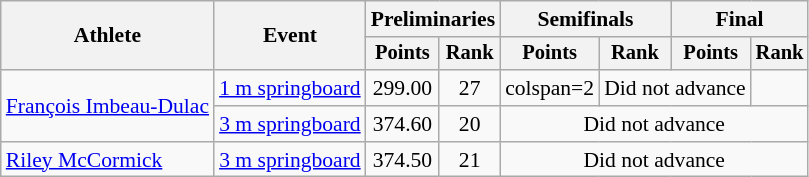<table class=wikitable style="font-size:90%;">
<tr>
<th rowspan="2">Athlete</th>
<th rowspan="2">Event</th>
<th colspan="2">Preliminaries</th>
<th colspan="2">Semifinals</th>
<th colspan="2">Final</th>
</tr>
<tr style="font-size:95%">
<th>Points</th>
<th>Rank</th>
<th>Points</th>
<th>Rank</th>
<th>Points</th>
<th>Rank</th>
</tr>
<tr align=center>
<td align=left rowspan=2><a href='#'>François Imbeau-Dulac</a></td>
<td align=left><a href='#'>1 m springboard</a></td>
<td>299.00</td>
<td>27</td>
<td>colspan=2 </td>
<td colspan=2>Did not advance</td>
</tr>
<tr align=center>
<td align=left><a href='#'>3 m springboard</a></td>
<td>374.60</td>
<td>20</td>
<td colspan=4>Did not advance</td>
</tr>
<tr align=center>
<td align=left><a href='#'>Riley McCormick</a></td>
<td align=left><a href='#'>3 m springboard</a></td>
<td>374.50</td>
<td>21</td>
<td colspan=4>Did not advance</td>
</tr>
</table>
